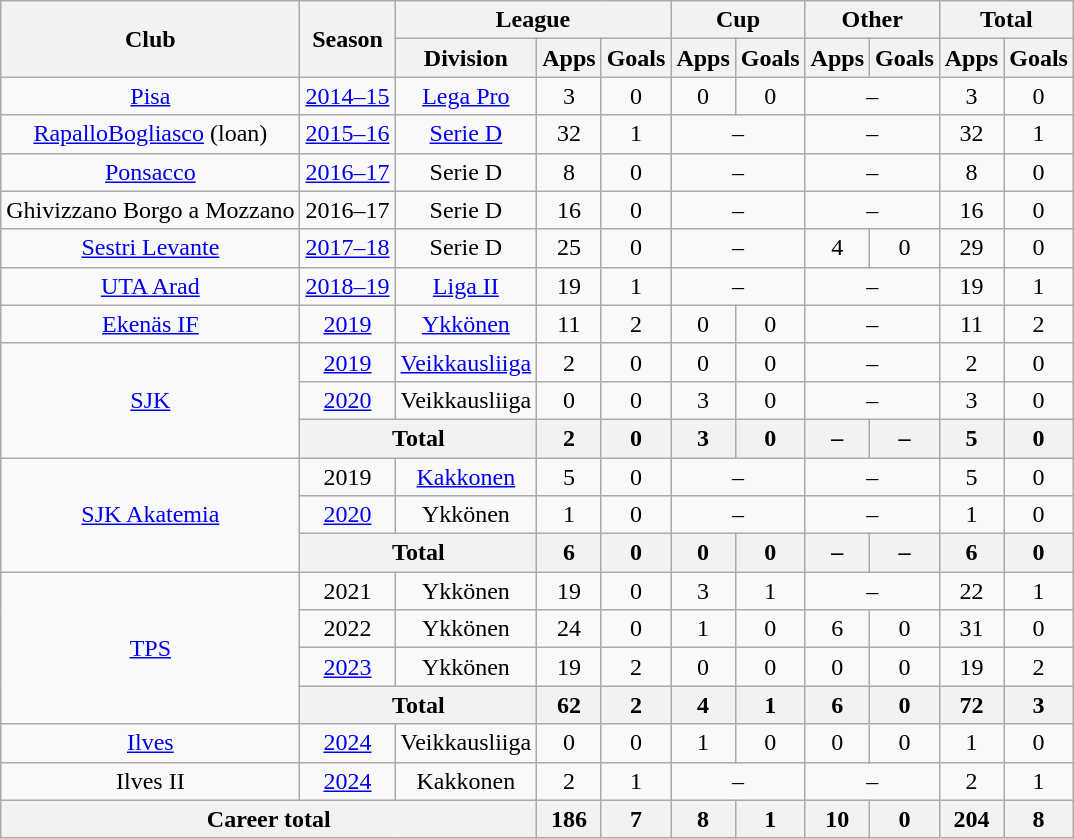<table class="wikitable" style="text-align: center">
<tr>
<th rowspan="2">Club</th>
<th rowspan="2">Season</th>
<th colspan="3">League</th>
<th colspan="2">Cup</th>
<th colspan="2">Other</th>
<th colspan="2">Total</th>
</tr>
<tr>
<th>Division</th>
<th>Apps</th>
<th>Goals</th>
<th>Apps</th>
<th>Goals</th>
<th>Apps</th>
<th>Goals</th>
<th>Apps</th>
<th>Goals</th>
</tr>
<tr>
<td><a href='#'>Pisa</a></td>
<td><a href='#'>2014–15</a></td>
<td><a href='#'>Lega Pro</a></td>
<td>3</td>
<td>0</td>
<td>0</td>
<td>0</td>
<td colspan="2">–</td>
<td>3</td>
<td>0</td>
</tr>
<tr>
<td><a href='#'>RapalloBogliasco</a> (loan)</td>
<td><a href='#'>2015–16</a></td>
<td><a href='#'>Serie D</a></td>
<td>32</td>
<td>1</td>
<td colspan="2">–</td>
<td colspan="2">–</td>
<td>32</td>
<td>1</td>
</tr>
<tr>
<td><a href='#'>Ponsacco</a></td>
<td><a href='#'>2016–17</a></td>
<td>Serie D</td>
<td>8</td>
<td>0</td>
<td colspan="2">–</td>
<td colspan="2">–</td>
<td>8</td>
<td>0</td>
</tr>
<tr>
<td>Ghivizzano Borgo a Mozzano</td>
<td>2016–17</td>
<td>Serie D</td>
<td>16</td>
<td>0</td>
<td colspan="2">–</td>
<td colspan="2">–</td>
<td>16</td>
<td>0</td>
</tr>
<tr>
<td><a href='#'>Sestri Levante</a></td>
<td><a href='#'>2017–18</a></td>
<td>Serie D</td>
<td>25</td>
<td>0</td>
<td colspan="2">–</td>
<td>4</td>
<td>0</td>
<td>29</td>
<td>0</td>
</tr>
<tr>
<td><a href='#'>UTA Arad</a></td>
<td><a href='#'>2018–19</a></td>
<td><a href='#'>Liga II</a></td>
<td>19</td>
<td>1</td>
<td colspan="2">–</td>
<td colspan="2">–</td>
<td>19</td>
<td>1</td>
</tr>
<tr>
<td><a href='#'>Ekenäs IF</a></td>
<td><a href='#'>2019</a></td>
<td><a href='#'>Ykkönen</a></td>
<td>11</td>
<td>2</td>
<td>0</td>
<td>0</td>
<td colspan="2">–</td>
<td>11</td>
<td>2</td>
</tr>
<tr>
<td rowspan="3"><a href='#'>SJK</a></td>
<td><a href='#'>2019</a></td>
<td><a href='#'>Veikkausliiga</a></td>
<td>2</td>
<td>0</td>
<td>0</td>
<td>0</td>
<td colspan="2">–</td>
<td>2</td>
<td>0</td>
</tr>
<tr>
<td><a href='#'>2020</a></td>
<td>Veikkausliiga</td>
<td>0</td>
<td>0</td>
<td>3</td>
<td>0</td>
<td colspan="2">–</td>
<td>3</td>
<td>0</td>
</tr>
<tr>
<th colspan="2">Total</th>
<th>2</th>
<th>0</th>
<th>3</th>
<th>0</th>
<th>–</th>
<th>–</th>
<th>5</th>
<th>0</th>
</tr>
<tr>
<td rowspan="3"><a href='#'>SJK Akatemia</a></td>
<td>2019</td>
<td><a href='#'>Kakkonen</a></td>
<td>5</td>
<td>0</td>
<td colspan="2">–</td>
<td colspan="2">–</td>
<td>5</td>
<td>0</td>
</tr>
<tr>
<td><a href='#'>2020</a></td>
<td>Ykkönen</td>
<td>1</td>
<td>0</td>
<td colspan="2">–</td>
<td colspan="2">–</td>
<td>1</td>
<td>0</td>
</tr>
<tr>
<th colspan="2">Total</th>
<th>6</th>
<th>0</th>
<th>0</th>
<th>0</th>
<th>–</th>
<th>–</th>
<th>6</th>
<th>0</th>
</tr>
<tr>
<td rowspan="4"><a href='#'>TPS</a></td>
<td>2021</td>
<td>Ykkönen</td>
<td>19</td>
<td>0</td>
<td>3</td>
<td>1</td>
<td colspan=2>–</td>
<td>22</td>
<td>1</td>
</tr>
<tr>
<td>2022</td>
<td>Ykkönen</td>
<td>24</td>
<td>0</td>
<td>1</td>
<td>0</td>
<td>6</td>
<td>0</td>
<td>31</td>
<td>0</td>
</tr>
<tr>
<td><a href='#'>2023</a></td>
<td>Ykkönen</td>
<td>19</td>
<td>2</td>
<td>0</td>
<td>0</td>
<td>0</td>
<td>0</td>
<td>19</td>
<td>2</td>
</tr>
<tr>
<th colspan="2">Total</th>
<th>62</th>
<th>2</th>
<th>4</th>
<th>1</th>
<th>6</th>
<th>0</th>
<th>72</th>
<th>3</th>
</tr>
<tr>
<td><a href='#'>Ilves</a></td>
<td><a href='#'>2024</a></td>
<td>Veikkausliiga</td>
<td>0</td>
<td>0</td>
<td>1</td>
<td>0</td>
<td>0</td>
<td>0</td>
<td>1</td>
<td>0</td>
</tr>
<tr>
<td>Ilves II</td>
<td><a href='#'>2024</a></td>
<td>Kakkonen</td>
<td>2</td>
<td>1</td>
<td colspan=2>–</td>
<td colspan=2>–</td>
<td>2</td>
<td>1</td>
</tr>
<tr>
<th colspan="3"><strong>Career total</strong></th>
<th>186</th>
<th>7</th>
<th>8</th>
<th>1</th>
<th>10</th>
<th>0</th>
<th>204</th>
<th>8</th>
</tr>
</table>
